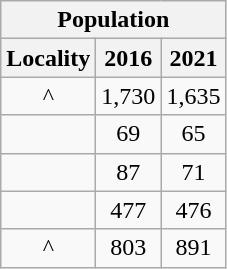<table class="wikitable" style="text-align:center;">
<tr>
<th colspan="3" style="text-align:center;  font-weight:bold">Population</th>
</tr>
<tr>
<th style="text-align:center; background:  font-weight:bold">Locality</th>
<th style="text-align:center; background:  font-weight:bold"><strong>2016</strong></th>
<th style="text-align:center; background:  font-weight:bold"><strong>2021</strong></th>
</tr>
<tr>
<td>^</td>
<td>1,730</td>
<td>1,635</td>
</tr>
<tr>
<td></td>
<td>69</td>
<td>65</td>
</tr>
<tr>
<td></td>
<td>87</td>
<td>71</td>
</tr>
<tr>
<td></td>
<td>477</td>
<td>476</td>
</tr>
<tr>
<td>^</td>
<td>803</td>
<td>891</td>
</tr>
</table>
